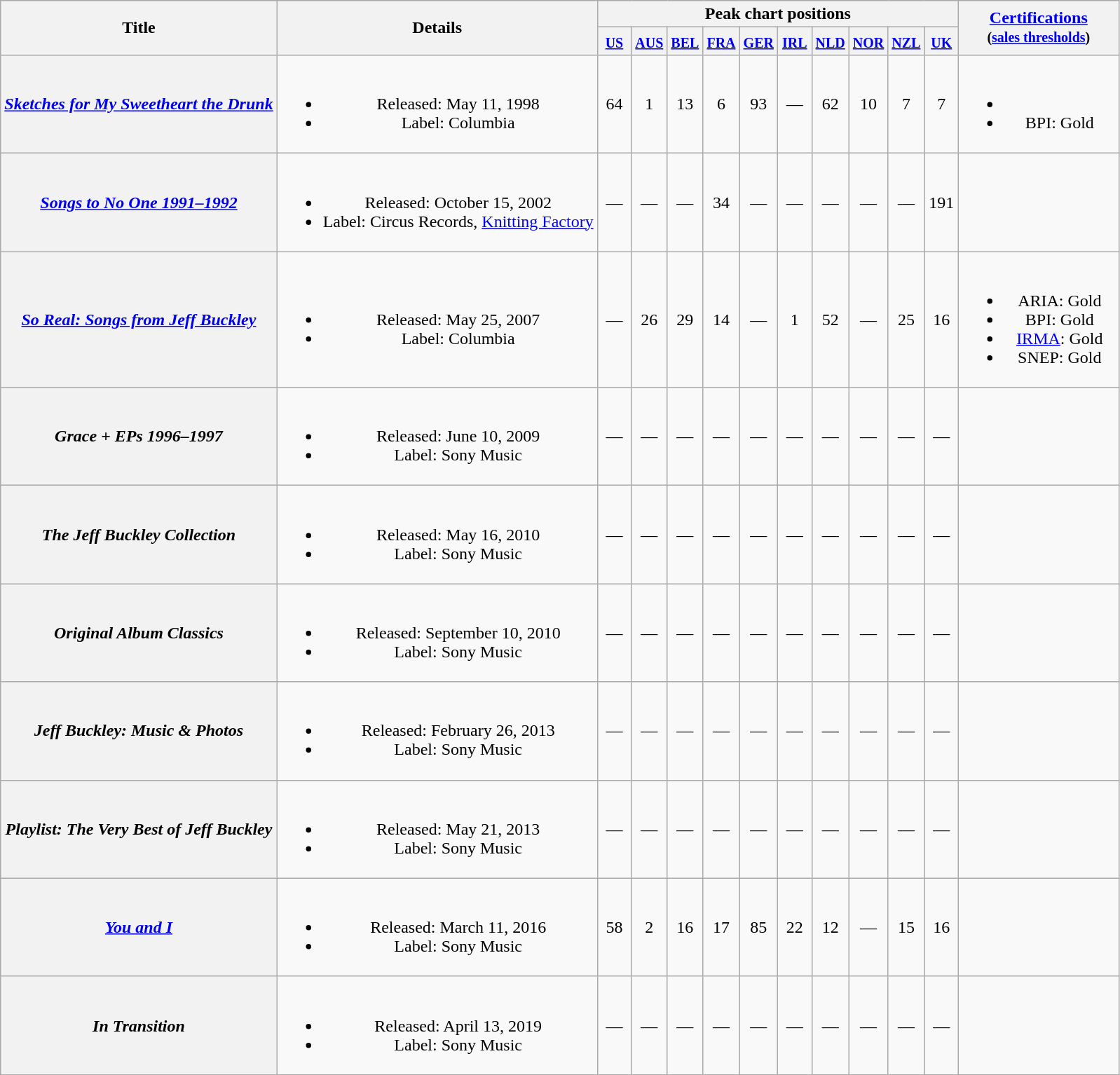<table class="wikitable plainrowheaders" style="text-align:center;">
<tr>
<th rowspan="2">Title</th>
<th rowspan="2">Details</th>
<th colspan="10">Peak chart positions</th>
<th width="145" rowspan="2"><a href='#'>Certifications</a><br><small>(<a href='#'>sales thresholds</a>)</small></th>
</tr>
<tr style="line-height:1.2">
<th width="25"><small><a href='#'>US</a><br></small></th>
<th width="25"><small><a href='#'>AUS</a><br></small></th>
<th width="25"><small><a href='#'>BEL</a><br></small></th>
<th width="25"><small><a href='#'>FRA</a><br></small></th>
<th width="25"><small><a href='#'>GER</a><br></small></th>
<th width="25"><small><a href='#'>IRL</a><br></small></th>
<th width="25"><small><a href='#'>NLD</a><br></small></th>
<th width="25"><small><a href='#'>NOR</a><br></small></th>
<th width="25"><small><a href='#'>NZL</a><br></small></th>
<th width="25"><small><a href='#'>UK</a><br></small></th>
</tr>
<tr>
<th scope="row"><em><a href='#'>Sketches for My Sweetheart the Drunk</a></em></th>
<td><br><ul><li>Released: May 11, 1998</li><li>Label: Columbia</li></ul></td>
<td>64</td>
<td>1</td>
<td>13</td>
<td>6</td>
<td>93</td>
<td>—</td>
<td>62</td>
<td>10</td>
<td>7</td>
<td>7</td>
<td><br><ul><li></li><li>BPI: Gold</li></ul></td>
</tr>
<tr>
<th scope="row"><em><a href='#'>Songs to No One 1991–1992</a></em></th>
<td><br><ul><li>Released: October 15, 2002</li><li>Label: Circus Records, <a href='#'>Knitting Factory</a></li></ul></td>
<td>—</td>
<td>—</td>
<td>—</td>
<td>34</td>
<td>—</td>
<td>—</td>
<td>—</td>
<td>—</td>
<td>—</td>
<td>191<br></td>
<td></td>
</tr>
<tr>
<th scope="row"><em><a href='#'>So Real: Songs from Jeff Buckley</a></em></th>
<td><br><ul><li>Released: May 25, 2007</li><li>Label: Columbia</li></ul></td>
<td>—</td>
<td>26</td>
<td>29</td>
<td>14</td>
<td>—</td>
<td>1</td>
<td>52</td>
<td>—</td>
<td>25</td>
<td>16</td>
<td><br><ul><li>ARIA: Gold</li><li>BPI: Gold</li><li><a href='#'>IRMA</a>: Gold</li><li>SNEP: Gold</li></ul></td>
</tr>
<tr>
<th scope="row"><em>Grace + EPs 1996–1997</em></th>
<td><br><ul><li>Released: June 10, 2009</li><li>Label: Sony Music</li></ul></td>
<td>—</td>
<td>—</td>
<td>—</td>
<td>—</td>
<td>—</td>
<td>—</td>
<td>—</td>
<td>—</td>
<td>—</td>
<td>—</td>
<td></td>
</tr>
<tr>
<th scope="row"><em>The Jeff Buckley Collection</em></th>
<td><br><ul><li>Released: May 16, 2010</li><li>Label: Sony Music</li></ul></td>
<td>—</td>
<td>—</td>
<td>—</td>
<td>—</td>
<td>—</td>
<td>—</td>
<td>—</td>
<td>—</td>
<td>—</td>
<td>—</td>
<td></td>
</tr>
<tr>
<th scope="row"><em>Original Album Classics</em></th>
<td><br><ul><li>Released: September 10, 2010</li><li>Label: Sony Music</li></ul></td>
<td>—</td>
<td>—</td>
<td>—</td>
<td>—</td>
<td>—</td>
<td>—</td>
<td>—</td>
<td>—</td>
<td>—</td>
<td>—</td>
<td></td>
</tr>
<tr>
<th scope="row"><em>Jeff Buckley: Music & Photos</em></th>
<td><br><ul><li>Released: February 26, 2013</li><li>Label: Sony Music</li></ul></td>
<td>—</td>
<td>—</td>
<td>—</td>
<td>—</td>
<td>—</td>
<td>—</td>
<td>—</td>
<td>—</td>
<td>—</td>
<td>—</td>
<td></td>
</tr>
<tr>
<th scope="row"><em>Playlist: The Very Best of Jeff Buckley</em></th>
<td><br><ul><li>Released: May 21, 2013</li><li>Label: Sony Music</li></ul></td>
<td>—</td>
<td>—</td>
<td>—</td>
<td>—</td>
<td>—</td>
<td>—</td>
<td>—</td>
<td>—</td>
<td>—</td>
<td>—</td>
<td></td>
</tr>
<tr>
<th scope="row"><em><a href='#'>You and I</a></em></th>
<td><br><ul><li>Released: March 11, 2016</li><li>Label: Sony Music</li></ul></td>
<td>58</td>
<td>2</td>
<td>16</td>
<td>17</td>
<td>85</td>
<td>22</td>
<td>12</td>
<td>—</td>
<td>15</td>
<td>16</td>
<td></td>
</tr>
<tr>
<th scope="row"><em>In Transition</em></th>
<td><br><ul><li>Released: April 13, 2019</li><li>Label: Sony Music</li></ul></td>
<td>—</td>
<td>—</td>
<td>—</td>
<td>—</td>
<td>—</td>
<td>—</td>
<td>—</td>
<td>—</td>
<td>—</td>
<td>—</td>
<td></td>
</tr>
</table>
